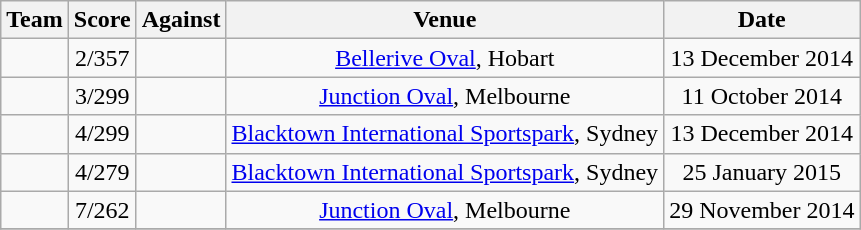<table class="wikitable sortable" style="text-align:center">
<tr>
<th class="unsortable">Team</th>
<th>Score</th>
<th>Against</th>
<th>Venue</th>
<th>Date</th>
</tr>
<tr>
<td style="text-align:left;"></td>
<td>2/357</td>
<td style="text-align:left;"></td>
<td><a href='#'>Bellerive Oval</a>, Hobart</td>
<td>13 December 2014</td>
</tr>
<tr>
<td style="text-align:left;"></td>
<td>3/299</td>
<td style="text-align:left;"></td>
<td><a href='#'>Junction Oval</a>, Melbourne</td>
<td>11 October 2014</td>
</tr>
<tr>
<td style="text-align:left;"></td>
<td>4/299</td>
<td style="text-align:left;"></td>
<td><a href='#'>Blacktown International Sportspark</a>, Sydney</td>
<td>13 December 2014</td>
</tr>
<tr>
<td style="text-align:left;"></td>
<td>4/279</td>
<td style="text-align:left;"></td>
<td><a href='#'>Blacktown International Sportspark</a>, Sydney</td>
<td>25 January 2015</td>
</tr>
<tr>
<td style="text-align:left;"></td>
<td>7/262</td>
<td style="text-align:left;"></td>
<td><a href='#'>Junction Oval</a>, Melbourne</td>
<td>29 November 2014</td>
</tr>
<tr>
</tr>
</table>
